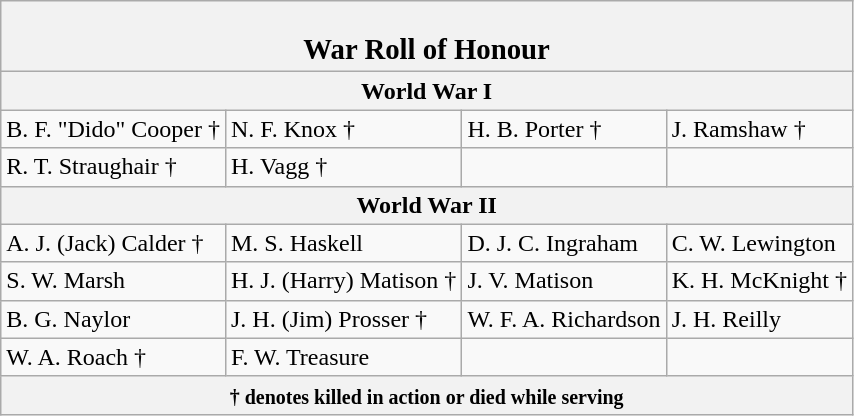<table class="wikitable mw-collapsible">
<tr>
<th colspan="4"><br><big>War Roll of Honour</big></th>
</tr>
<tr>
<th colspan="4">World War I</th>
</tr>
<tr>
<td>B. F. "Dido" Cooper †</td>
<td>N. F. Knox †</td>
<td>H. B. Porter †</td>
<td>J. Ramshaw †</td>
</tr>
<tr>
<td>R. T. Straughair †</td>
<td>H. Vagg †</td>
<td></td>
<td></td>
</tr>
<tr>
<th colspan="4">World War II</th>
</tr>
<tr>
<td>A. J. (Jack) Calder †</td>
<td>M. S. Haskell</td>
<td>D. J. C. Ingraham</td>
<td>C. W. Lewington</td>
</tr>
<tr>
<td>S. W. Marsh</td>
<td>H. J. (Harry) Matison †</td>
<td>J. V. Matison</td>
<td>K. H. McKnight †</td>
</tr>
<tr>
<td>B. G. Naylor</td>
<td>J. H. (Jim) Prosser †</td>
<td>W. F. A. Richardson</td>
<td>J. H. Reilly</td>
</tr>
<tr>
<td>W. A. Roach †</td>
<td>F. W. Treasure</td>
<td></td>
<td></td>
</tr>
<tr>
<th colspan="4"><small>† denotes killed in action or died while serving</small></th>
</tr>
</table>
